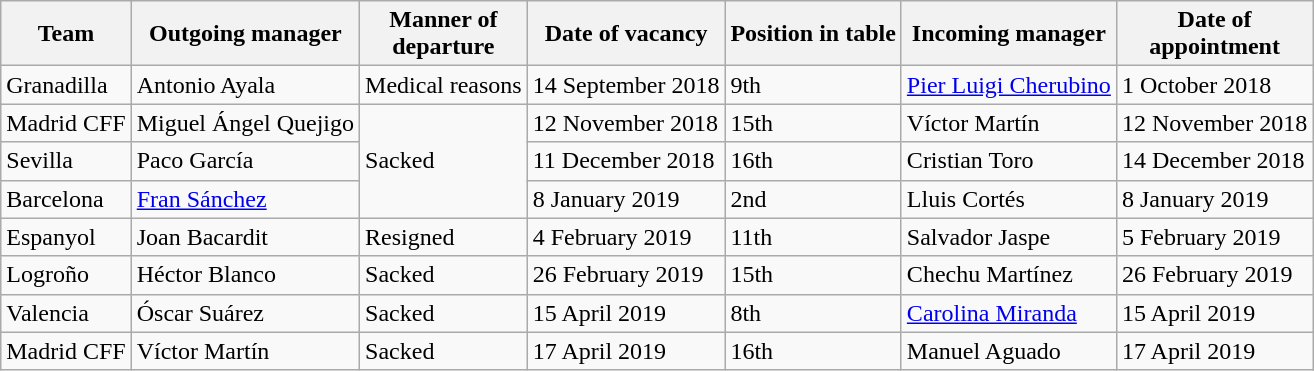<table class="wikitable sortable">
<tr>
<th>Team</th>
<th>Outgoing manager</th>
<th>Manner of<br>departure</th>
<th>Date of vacancy</th>
<th>Position in table</th>
<th>Incoming manager</th>
<th>Date of<br>appointment</th>
</tr>
<tr>
<td>Granadilla</td>
<td>Antonio Ayala</td>
<td>Medical reasons</td>
<td>14 September 2018</td>
<td>9th</td>
<td><a href='#'>Pier Luigi Cherubino</a></td>
<td>1 October 2018</td>
</tr>
<tr>
<td>Madrid CFF</td>
<td>Miguel Ángel Quejigo</td>
<td rowspan=3>Sacked</td>
<td>12 November 2018</td>
<td>15th</td>
<td>Víctor Martín</td>
<td>12 November 2018</td>
</tr>
<tr>
<td>Sevilla</td>
<td>Paco García</td>
<td>11 December 2018</td>
<td>16th</td>
<td>Cristian Toro</td>
<td>14 December 2018</td>
</tr>
<tr>
<td>Barcelona</td>
<td><a href='#'>Fran Sánchez</a></td>
<td>8 January 2019</td>
<td>2nd</td>
<td>Lluis Cortés</td>
<td>8 January 2019</td>
</tr>
<tr>
<td>Espanyol</td>
<td>Joan Bacardit</td>
<td>Resigned</td>
<td>4 February 2019</td>
<td>11th</td>
<td>Salvador Jaspe</td>
<td>5 February 2019</td>
</tr>
<tr>
<td>Logroño</td>
<td>Héctor Blanco</td>
<td>Sacked</td>
<td>26 February 2019</td>
<td>15th</td>
<td>Chechu Martínez</td>
<td>26 February 2019</td>
</tr>
<tr>
<td>Valencia</td>
<td>Óscar Suárez</td>
<td>Sacked</td>
<td>15 April 2019</td>
<td>8th</td>
<td><a href='#'>Carolina Miranda</a></td>
<td>15 April 2019</td>
</tr>
<tr>
<td>Madrid CFF</td>
<td>Víctor Martín</td>
<td>Sacked</td>
<td>17 April 2019</td>
<td>16th</td>
<td>Manuel Aguado</td>
<td>17 April 2019</td>
</tr>
</table>
